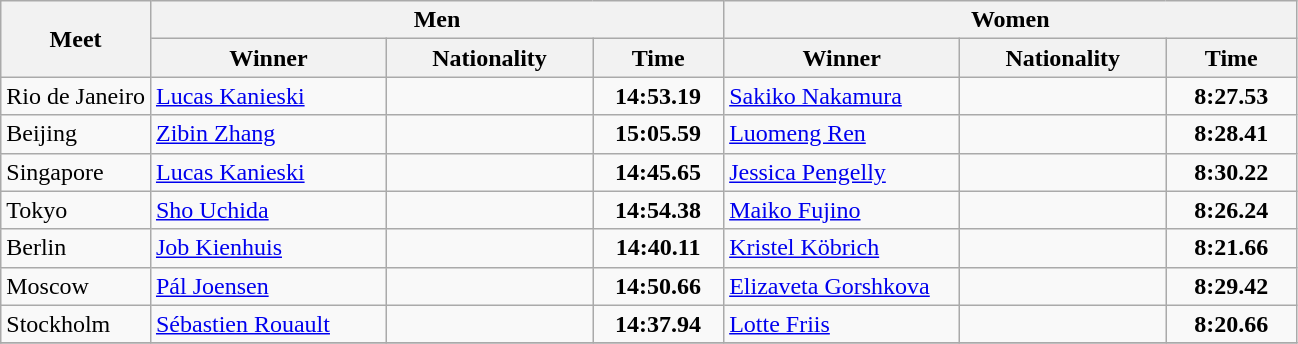<table class="wikitable">
<tr>
<th rowspan="2">Meet</th>
<th colspan="3">Men</th>
<th colspan="3">Women</th>
</tr>
<tr>
<th width=150>Winner</th>
<th width=130>Nationality</th>
<th width=80>Time</th>
<th width=150>Winner</th>
<th width=130>Nationality</th>
<th width=80>Time</th>
</tr>
<tr>
<td>Rio de Janeiro</td>
<td><a href='#'>Lucas Kanieski</a></td>
<td></td>
<td align=center><strong>14:53.19</strong></td>
<td><a href='#'>Sakiko Nakamura</a></td>
<td></td>
<td align=center><strong>8:27.53</strong></td>
</tr>
<tr>
<td>Beijing</td>
<td><a href='#'>Zibin Zhang</a></td>
<td></td>
<td align=center><strong>15:05.59</strong></td>
<td><a href='#'>Luomeng Ren</a></td>
<td></td>
<td align=center><strong>8:28.41</strong></td>
</tr>
<tr>
<td>Singapore</td>
<td><a href='#'>Lucas Kanieski</a></td>
<td></td>
<td align=center><strong>14:45.65</strong></td>
<td><a href='#'>Jessica Pengelly</a></td>
<td></td>
<td align=center><strong>8:30.22</strong></td>
</tr>
<tr>
<td>Tokyo</td>
<td><a href='#'>Sho Uchida</a></td>
<td></td>
<td align=center><strong>14:54.38</strong></td>
<td><a href='#'>Maiko Fujino</a></td>
<td></td>
<td align=center><strong>8:26.24</strong></td>
</tr>
<tr>
<td>Berlin</td>
<td><a href='#'>Job Kienhuis</a></td>
<td></td>
<td align=center><strong>14:40.11</strong></td>
<td><a href='#'>Kristel Köbrich</a></td>
<td></td>
<td align=center><strong>8:21.66</strong></td>
</tr>
<tr>
<td>Moscow</td>
<td><a href='#'>Pál Joensen</a></td>
<td></td>
<td align=center><strong>14:50.66</strong></td>
<td><a href='#'>Elizaveta Gorshkova</a></td>
<td></td>
<td align=center><strong>8:29.42</strong></td>
</tr>
<tr>
<td>Stockholm</td>
<td><a href='#'>Sébastien Rouault</a></td>
<td></td>
<td align=center><strong>14:37.94</strong></td>
<td><a href='#'>Lotte Friis</a></td>
<td></td>
<td align=center><strong>8:20.66</strong></td>
</tr>
<tr>
</tr>
</table>
